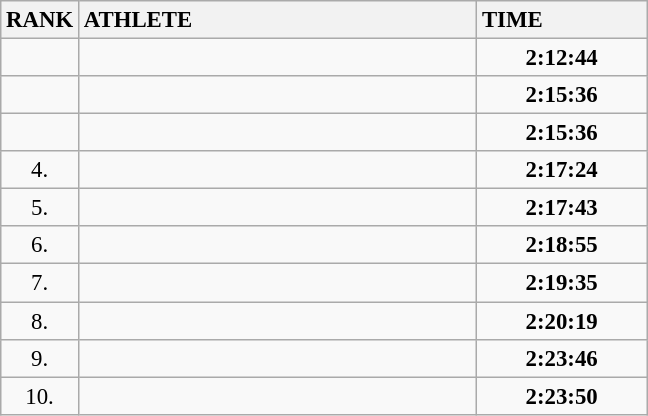<table class="wikitable" style="font-size:95%;">
<tr>
<th>RANK</th>
<th style="text-align:left; width:17em;">ATHLETE</th>
<th style="text-align:left; width:7em;">TIME</th>
</tr>
<tr>
<td style="text-align:center;"></td>
<td></td>
<td style="text-align:center;"><strong>2:12:44</strong></td>
</tr>
<tr>
<td style="text-align:center;"></td>
<td></td>
<td style="text-align:center;"><strong>2:15:36</strong></td>
</tr>
<tr>
<td style="text-align:center;"></td>
<td></td>
<td style="text-align:center;"><strong>2:15:36</strong></td>
</tr>
<tr>
<td style="text-align:center;">4.</td>
<td></td>
<td style="text-align:center;"><strong>2:17:24</strong></td>
</tr>
<tr>
<td style="text-align:center;">5.</td>
<td></td>
<td style="text-align:center;"><strong>2:17:43</strong></td>
</tr>
<tr>
<td style="text-align:center;">6.</td>
<td></td>
<td style="text-align:center;"><strong>2:18:55</strong></td>
</tr>
<tr>
<td style="text-align:center;">7.</td>
<td></td>
<td style="text-align:center;"><strong>2:19:35</strong></td>
</tr>
<tr>
<td style="text-align:center;">8.</td>
<td></td>
<td style="text-align:center;"><strong>2:20:19</strong></td>
</tr>
<tr>
<td style="text-align:center;">9.</td>
<td></td>
<td style="text-align:center;"><strong>2:23:46</strong></td>
</tr>
<tr>
<td style="text-align:center;">10.</td>
<td></td>
<td style="text-align:center;"><strong>2:23:50</strong></td>
</tr>
</table>
